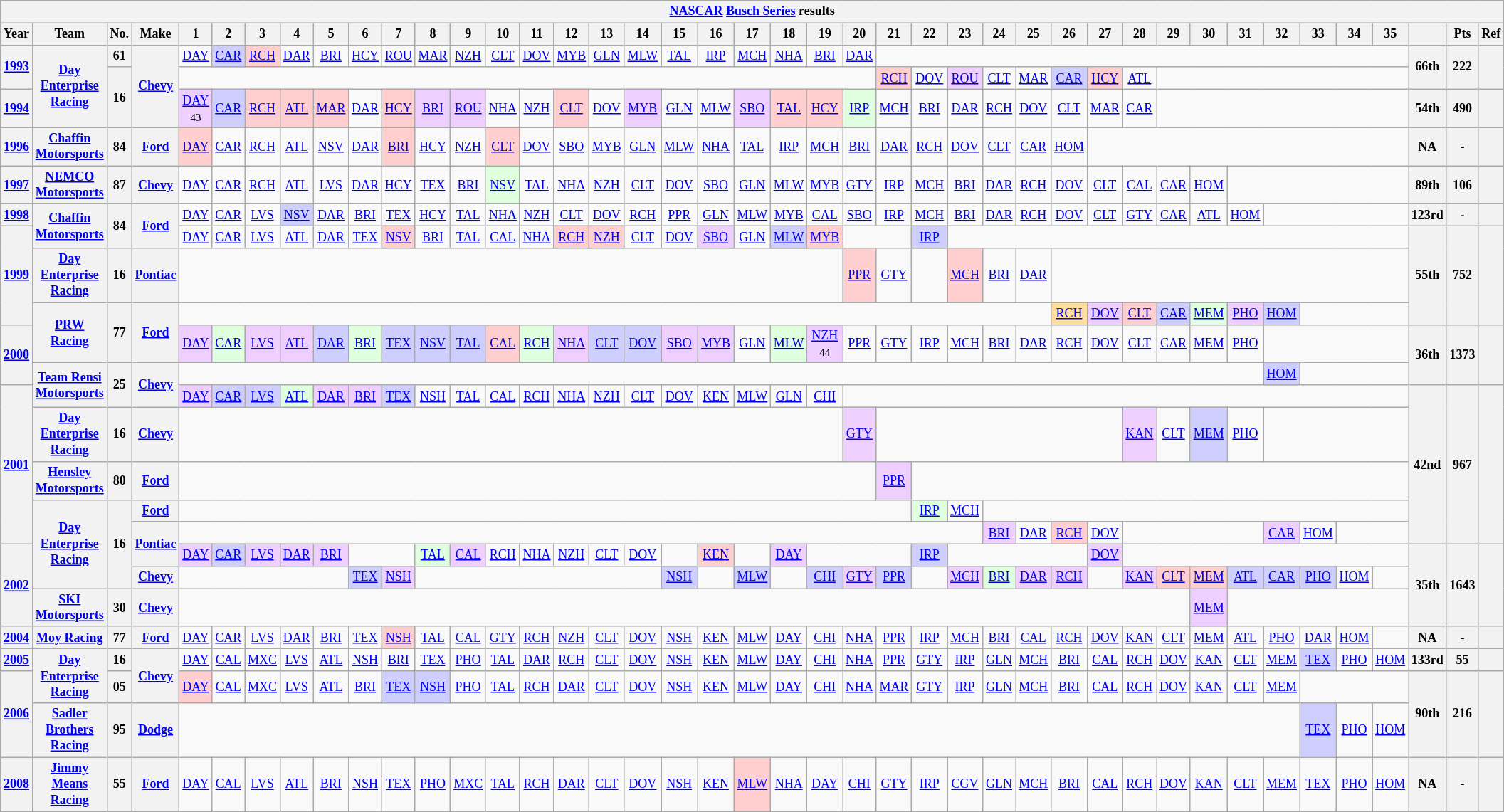<table class="wikitable" style="text-align:center; font-size:75%">
<tr>
<th colspan=42><a href='#'>NASCAR</a> <a href='#'>Busch Series</a> results</th>
</tr>
<tr>
<th>Year</th>
<th>Team</th>
<th>No.</th>
<th>Make</th>
<th>1</th>
<th>2</th>
<th>3</th>
<th>4</th>
<th>5</th>
<th>6</th>
<th>7</th>
<th>8</th>
<th>9</th>
<th>10</th>
<th>11</th>
<th>12</th>
<th>13</th>
<th>14</th>
<th>15</th>
<th>16</th>
<th>17</th>
<th>18</th>
<th>19</th>
<th>20</th>
<th>21</th>
<th>22</th>
<th>23</th>
<th>24</th>
<th>25</th>
<th>26</th>
<th>27</th>
<th>28</th>
<th>29</th>
<th>30</th>
<th>31</th>
<th>32</th>
<th>33</th>
<th>34</th>
<th>35</th>
<th></th>
<th>Pts</th>
<th>Ref</th>
</tr>
<tr>
<th rowspan=2><a href='#'>1993</a></th>
<th rowspan=3><a href='#'>Day Enterprise Racing</a></th>
<th>61</th>
<th rowspan=3><a href='#'>Chevy</a></th>
<td><a href='#'>DAY</a></td>
<td style="background:#CFCFFF;"><a href='#'>CAR</a><br></td>
<td style="background:#FFCFCF;"><a href='#'>RCH</a><br></td>
<td><a href='#'>DAR</a></td>
<td><a href='#'>BRI</a></td>
<td><a href='#'>HCY</a></td>
<td><a href='#'>ROU</a></td>
<td><a href='#'>MAR</a></td>
<td><a href='#'>NZH</a></td>
<td><a href='#'>CLT</a></td>
<td><a href='#'>DOV</a></td>
<td><a href='#'>MYB</a></td>
<td><a href='#'>GLN</a></td>
<td><a href='#'>MLW</a></td>
<td><a href='#'>TAL</a></td>
<td><a href='#'>IRP</a></td>
<td><a href='#'>MCH</a></td>
<td><a href='#'>NHA</a></td>
<td><a href='#'>BRI</a></td>
<td><a href='#'>DAR</a></td>
<td colspan=15></td>
<th rowspan=2>66th</th>
<th rowspan=2>222</th>
<th rowspan=2></th>
</tr>
<tr>
<th rowspan=2>16</th>
<td colspan=20></td>
<td style="background:#FFCFCF;"><a href='#'>RCH</a><br></td>
<td><a href='#'>DOV</a></td>
<td style="background:#EFCFFF;"><a href='#'>ROU</a><br></td>
<td><a href='#'>CLT</a></td>
<td><a href='#'>MAR</a></td>
<td style="background:#CFCFFF;"><a href='#'>CAR</a><br></td>
<td style="background:#FFCFCF;"><a href='#'>HCY</a><br></td>
<td><a href='#'>ATL</a></td>
<td colspan=7></td>
</tr>
<tr>
<th><a href='#'>1994</a></th>
<td style="background:#EFCFFF;"><a href='#'>DAY</a><br><small>43</small></td>
<td style="background:#CFCFFF;"><a href='#'>CAR</a><br></td>
<td style="background:#FFCFCF;"><a href='#'>RCH</a><br></td>
<td style="background:#FFCFCF;"><a href='#'>ATL</a><br></td>
<td style="background:#FFCFCF;"><a href='#'>MAR</a><br></td>
<td><a href='#'>DAR</a></td>
<td style="background:#FFCFCF;"><a href='#'>HCY</a><br></td>
<td style="background:#EFCFFF;"><a href='#'>BRI</a><br></td>
<td style="background:#EFCFFF;"><a href='#'>ROU</a><br></td>
<td><a href='#'>NHA</a></td>
<td><a href='#'>NZH</a></td>
<td style="background:#FFCFCF;"><a href='#'>CLT</a><br></td>
<td><a href='#'>DOV</a></td>
<td style="background:#EFCFFF;"><a href='#'>MYB</a><br></td>
<td><a href='#'>GLN</a></td>
<td><a href='#'>MLW</a></td>
<td style="background:#EFCFFF;"><a href='#'>SBO</a><br></td>
<td style="background:#FFCFCF;"><a href='#'>TAL</a><br></td>
<td style="background:#FFCFCF;"><a href='#'>HCY</a><br></td>
<td style="background:#DFFFDF;"><a href='#'>IRP</a><br></td>
<td><a href='#'>MCH</a></td>
<td><a href='#'>BRI</a></td>
<td><a href='#'>DAR</a></td>
<td><a href='#'>RCH</a></td>
<td><a href='#'>DOV</a></td>
<td><a href='#'>CLT</a></td>
<td><a href='#'>MAR</a></td>
<td><a href='#'>CAR</a></td>
<td colspan=7></td>
<th>54th</th>
<th>490</th>
<th></th>
</tr>
<tr>
<th><a href='#'>1996</a></th>
<th><a href='#'>Chaffin Motorsports</a></th>
<th>84</th>
<th><a href='#'>Ford</a></th>
<td style="background:#FFCFCF;"><a href='#'>DAY</a><br></td>
<td><a href='#'>CAR</a></td>
<td><a href='#'>RCH</a></td>
<td><a href='#'>ATL</a></td>
<td><a href='#'>NSV</a></td>
<td><a href='#'>DAR</a></td>
<td style="background:#FFCFCF;"><a href='#'>BRI</a><br></td>
<td><a href='#'>HCY</a></td>
<td><a href='#'>NZH</a></td>
<td style="background:#FFCFCF;"><a href='#'>CLT</a><br></td>
<td><a href='#'>DOV</a></td>
<td><a href='#'>SBO</a></td>
<td><a href='#'>MYB</a></td>
<td><a href='#'>GLN</a></td>
<td><a href='#'>MLW</a></td>
<td><a href='#'>NHA</a></td>
<td><a href='#'>TAL</a></td>
<td><a href='#'>IRP</a></td>
<td><a href='#'>MCH</a></td>
<td><a href='#'>BRI</a></td>
<td><a href='#'>DAR</a></td>
<td><a href='#'>RCH</a></td>
<td><a href='#'>DOV</a></td>
<td><a href='#'>CLT</a></td>
<td><a href='#'>CAR</a></td>
<td><a href='#'>HOM</a></td>
<td colspan=9></td>
<th>NA</th>
<th>-</th>
<th></th>
</tr>
<tr>
<th><a href='#'>1997</a></th>
<th><a href='#'>NEMCO Motorsports</a></th>
<th>87</th>
<th><a href='#'>Chevy</a></th>
<td><a href='#'>DAY</a></td>
<td><a href='#'>CAR</a></td>
<td><a href='#'>RCH</a></td>
<td><a href='#'>ATL</a></td>
<td><a href='#'>LVS</a></td>
<td><a href='#'>DAR</a></td>
<td><a href='#'>HCY</a></td>
<td><a href='#'>TEX</a></td>
<td><a href='#'>BRI</a></td>
<td style="background:#DFFFDF;"><a href='#'>NSV</a><br></td>
<td><a href='#'>TAL</a></td>
<td><a href='#'>NHA</a></td>
<td><a href='#'>NZH</a></td>
<td><a href='#'>CLT</a></td>
<td><a href='#'>DOV</a></td>
<td><a href='#'>SBO</a></td>
<td><a href='#'>GLN</a></td>
<td><a href='#'>MLW</a></td>
<td><a href='#'>MYB</a></td>
<td><a href='#'>GTY</a></td>
<td><a href='#'>IRP</a></td>
<td><a href='#'>MCH</a></td>
<td><a href='#'>BRI</a></td>
<td><a href='#'>DAR</a></td>
<td><a href='#'>RCH</a></td>
<td><a href='#'>DOV</a></td>
<td><a href='#'>CLT</a></td>
<td><a href='#'>CAL</a></td>
<td><a href='#'>CAR</a></td>
<td><a href='#'>HOM</a></td>
<td colspan=5></td>
<th>89th</th>
<th>106</th>
<th></th>
</tr>
<tr>
<th><a href='#'>1998</a></th>
<th rowspan=2><a href='#'>Chaffin Motorsports</a></th>
<th rowspan=2>84</th>
<th rowspan=2><a href='#'>Ford</a></th>
<td><a href='#'>DAY</a></td>
<td><a href='#'>CAR</a></td>
<td><a href='#'>LVS</a></td>
<td style="background:#CFCFFF;"><a href='#'>NSV</a><br></td>
<td><a href='#'>DAR</a></td>
<td><a href='#'>BRI</a></td>
<td><a href='#'>TEX</a></td>
<td><a href='#'>HCY</a></td>
<td><a href='#'>TAL</a></td>
<td><a href='#'>NHA</a></td>
<td><a href='#'>NZH</a></td>
<td><a href='#'>CLT</a></td>
<td><a href='#'>DOV</a></td>
<td><a href='#'>RCH</a></td>
<td><a href='#'>PPR</a></td>
<td><a href='#'>GLN</a></td>
<td><a href='#'>MLW</a></td>
<td><a href='#'>MYB</a></td>
<td><a href='#'>CAL</a></td>
<td><a href='#'>SBO</a></td>
<td><a href='#'>IRP</a></td>
<td><a href='#'>MCH</a></td>
<td><a href='#'>BRI</a></td>
<td><a href='#'>DAR</a></td>
<td><a href='#'>RCH</a></td>
<td><a href='#'>DOV</a></td>
<td><a href='#'>CLT</a></td>
<td><a href='#'>GTY</a></td>
<td><a href='#'>CAR</a></td>
<td><a href='#'>ATL</a></td>
<td><a href='#'>HOM</a></td>
<td colspan=4></td>
<th>123rd</th>
<th>-</th>
<th></th>
</tr>
<tr>
<th rowspan=3><a href='#'>1999</a></th>
<td><a href='#'>DAY</a></td>
<td><a href='#'>CAR</a></td>
<td><a href='#'>LVS</a></td>
<td><a href='#'>ATL</a></td>
<td><a href='#'>DAR</a></td>
<td><a href='#'>TEX</a></td>
<td style="background:#FFCFCF;"><a href='#'>NSV</a><br></td>
<td><a href='#'>BRI</a></td>
<td><a href='#'>TAL</a></td>
<td><a href='#'>CAL</a></td>
<td><a href='#'>NHA</a></td>
<td style="background:#FFCFCF;"><a href='#'>RCH</a><br></td>
<td style="background:#FFCFCF;"><a href='#'>NZH</a><br></td>
<td><a href='#'>CLT</a></td>
<td><a href='#'>DOV</a></td>
<td style="background:#EFCFFF;"><a href='#'>SBO</a><br></td>
<td><a href='#'>GLN</a></td>
<td style="background:#CFCFFF;"><a href='#'>MLW</a><br></td>
<td style="background:#FFCFCF;"><a href='#'>MYB</a><br></td>
<td colspan=2></td>
<td style="background:#CFCFFF;"><a href='#'>IRP</a><br></td>
<td colspan=13></td>
<th rowspan=3>55th</th>
<th rowspan=3>752</th>
<th rowspan=3></th>
</tr>
<tr>
<th><a href='#'>Day Enterprise Racing</a></th>
<th>16</th>
<th><a href='#'>Pontiac</a></th>
<td colspan=19></td>
<td style="background:#FFCFCF;"><a href='#'>PPR</a><br></td>
<td><a href='#'>GTY</a></td>
<td></td>
<td style="background:#FFCFCF;"><a href='#'>MCH</a><br></td>
<td><a href='#'>BRI</a></td>
<td><a href='#'>DAR</a></td>
<td colspan=10></td>
</tr>
<tr>
<th rowspan=2><a href='#'>PRW Racing</a></th>
<th rowspan=2>77</th>
<th rowspan=2><a href='#'>Ford</a></th>
<td colspan=25></td>
<td style="background:#FFDF9F;"><a href='#'>RCH</a><br></td>
<td style="background:#EFCFFF;"><a href='#'>DOV</a><br></td>
<td style="background:#FFCFCF;"><a href='#'>CLT</a><br></td>
<td style="background:#CFCFFF;"><a href='#'>CAR</a><br></td>
<td style="background:#DFFFDF;"><a href='#'>MEM</a><br></td>
<td style="background:#EFCFFF;"><a href='#'>PHO</a><br></td>
<td style="background:#CFCFFF;"><a href='#'>HOM</a><br></td>
<td colspan=3></td>
</tr>
<tr>
<th rowspan=2><a href='#'>2000</a></th>
<td style="background:#EFCFFF;"><a href='#'>DAY</a><br></td>
<td style="background:#DFFFDF;"><a href='#'>CAR</a><br></td>
<td style="background:#EFCFFF;"><a href='#'>LVS</a><br></td>
<td style="background:#EFCFFF;"><a href='#'>ATL</a><br></td>
<td style="background:#CFCFFF;"><a href='#'>DAR</a><br></td>
<td style="background:#DFFFDF;"><a href='#'>BRI</a><br></td>
<td style="background:#CFCFFF;"><a href='#'>TEX</a><br></td>
<td style="background:#CFCFFF;"><a href='#'>NSV</a><br></td>
<td style="background:#CFCFFF;"><a href='#'>TAL</a><br></td>
<td style="background:#FFCFCF;"><a href='#'>CAL</a><br></td>
<td style="background:#DFFFDF;"><a href='#'>RCH</a><br></td>
<td style="background:#EFCFFF;"><a href='#'>NHA</a><br></td>
<td style="background:#CFCFFF;"><a href='#'>CLT</a><br></td>
<td style="background:#CFCFFF;"><a href='#'>DOV</a><br></td>
<td style="background:#EFCFFF;"><a href='#'>SBO</a><br></td>
<td style="background:#EFCFFF;"><a href='#'>MYB</a><br></td>
<td><a href='#'>GLN</a></td>
<td style="background:#DFFFDF;"><a href='#'>MLW</a><br></td>
<td style="background:#EFCFFF;"><a href='#'>NZH</a><br><small>44</small></td>
<td><a href='#'>PPR</a></td>
<td><a href='#'>GTY</a></td>
<td><a href='#'>IRP</a></td>
<td><a href='#'>MCH</a></td>
<td><a href='#'>BRI</a></td>
<td><a href='#'>DAR</a></td>
<td><a href='#'>RCH</a></td>
<td><a href='#'>DOV</a></td>
<td><a href='#'>CLT</a></td>
<td><a href='#'>CAR</a></td>
<td><a href='#'>MEM</a></td>
<td><a href='#'>PHO</a></td>
<td colspan=4></td>
<th rowspan=2>36th</th>
<th rowspan=2>1373</th>
<th rowspan=2></th>
</tr>
<tr>
<th rowspan=2><a href='#'>Team Rensi Motorsports</a></th>
<th rowspan=2>25</th>
<th rowspan=2><a href='#'>Chevy</a></th>
<td colspan=31></td>
<td style="background:#CFCFFF;"><a href='#'>HOM</a><br></td>
<td colspan=3></td>
</tr>
<tr>
<th rowspan=5><a href='#'>2001</a></th>
<td style="background:#EFCFFF;"><a href='#'>DAY</a><br></td>
<td style="background:#CFCFFF;"><a href='#'>CAR</a><br></td>
<td style="background:#CFCFFF;"><a href='#'>LVS</a><br></td>
<td style="background:#DFFFDF;"><a href='#'>ATL</a><br></td>
<td style="background:#EFCFFF;"><a href='#'>DAR</a><br></td>
<td style="background:#EFCFFF;"><a href='#'>BRI</a><br></td>
<td style="background:#CFCFFF;"><a href='#'>TEX</a><br></td>
<td><a href='#'>NSH</a></td>
<td><a href='#'>TAL</a></td>
<td><a href='#'>CAL</a></td>
<td><a href='#'>RCH</a></td>
<td><a href='#'>NHA</a></td>
<td><a href='#'>NZH</a></td>
<td><a href='#'>CLT</a></td>
<td><a href='#'>DOV</a></td>
<td><a href='#'>KEN</a></td>
<td><a href='#'>MLW</a></td>
<td><a href='#'>GLN</a></td>
<td><a href='#'>CHI</a></td>
<td colspan=16></td>
<th rowspan=5>42nd</th>
<th rowspan=5>967</th>
<th rowspan=5></th>
</tr>
<tr>
<th><a href='#'>Day Enterprise Racing</a></th>
<th>16</th>
<th><a href='#'>Chevy</a></th>
<td colspan=19></td>
<td style="background:#EFCFFF;"><a href='#'>GTY</a><br></td>
<td colspan=7></td>
<td style="background:#EFCFFF;"><a href='#'>KAN</a><br></td>
<td><a href='#'>CLT</a></td>
<td style="background:#CFCFFF;"><a href='#'>MEM</a><br></td>
<td><a href='#'>PHO</a></td>
<td colspan=4></td>
</tr>
<tr>
<th><a href='#'>Hensley Motorsports</a></th>
<th>80</th>
<th><a href='#'>Ford</a></th>
<td colspan=20></td>
<td style="background:#EFCFFF;"><a href='#'>PPR</a><br></td>
<td colspan=14></td>
</tr>
<tr>
<th rowspan=4><a href='#'>Day Enterprise Racing</a></th>
<th rowspan=4>16</th>
<th><a href='#'>Ford</a></th>
<td colspan=21></td>
<td style="background:#DFFFDF;"><a href='#'>IRP</a><br></td>
<td><a href='#'>MCH</a></td>
<td colspan=12></td>
</tr>
<tr>
<th rowspan=2><a href='#'>Pontiac</a></th>
<td colspan=23></td>
<td style="background:#EFCFFF;"><a href='#'>BRI</a><br></td>
<td><a href='#'>DAR</a></td>
<td style="background:#FFCFCF;"><a href='#'>RCH</a><br></td>
<td><a href='#'>DOV</a></td>
<td colspan=4></td>
<td style="background:#EFCFFF;"><a href='#'>CAR</a><br></td>
<td><a href='#'>HOM</a></td>
<td colspan=2></td>
</tr>
<tr>
<th rowspan=3><a href='#'>2002</a></th>
<td style="background:#EFCFFF;"><a href='#'>DAY</a><br></td>
<td style="background:#CFCFFF;"><a href='#'>CAR</a><br></td>
<td style="background:#EFCFFF;"><a href='#'>LVS</a><br></td>
<td style="background:#EFCFFF;"><a href='#'>DAR</a><br></td>
<td style="background:#EFCFFF;"><a href='#'>BRI</a><br></td>
<td colspan=2></td>
<td style="background:#DFFFDF;"><a href='#'>TAL</a><br></td>
<td style="background:#EFCFFF;"><a href='#'>CAL</a><br></td>
<td><a href='#'>RCH</a></td>
<td><a href='#'>NHA</a></td>
<td><a href='#'>NZH</a></td>
<td><a href='#'>CLT</a></td>
<td><a href='#'>DOV</a></td>
<td></td>
<td style="background:#FFCFCF;"><a href='#'>KEN</a><br></td>
<td></td>
<td style="background:#EFCFFF;"><a href='#'>DAY</a><br></td>
<td colspan=3></td>
<td style="background:#CFCFFF;"><a href='#'>IRP</a><br></td>
<td colspan=4></td>
<td style="background:#EFCFFF;"><a href='#'>DOV</a><br></td>
<td colspan=8></td>
<th rowspan=3>35th</th>
<th rowspan=3>1643</th>
<th rowspan=3></th>
</tr>
<tr>
<th><a href='#'>Chevy</a></th>
<td colspan=5></td>
<td style="background:#CFCFFF;"><a href='#'>TEX</a><br></td>
<td style="background:#EFCFFF;"><a href='#'>NSH</a><br></td>
<td colspan=7></td>
<td style="background:#CFCFFF;"><a href='#'>NSH</a><br></td>
<td></td>
<td style="background:#CFCFFF;"><a href='#'>MLW</a><br></td>
<td></td>
<td style="background:#CFCFFF;"><a href='#'>CHI</a><br></td>
<td style="background:#EFCFFF;"><a href='#'>GTY</a><br></td>
<td style="background:#CFCFFF;"><a href='#'>PPR</a><br></td>
<td></td>
<td style="background:#EFCFFF;"><a href='#'>MCH</a><br></td>
<td style="background:#DFFFDF;"><a href='#'>BRI</a><br></td>
<td style="background:#EFCFFF;"><a href='#'>DAR</a><br></td>
<td style="background:#EFCFFF;"><a href='#'>RCH</a><br></td>
<td></td>
<td style="background:#EFCFFF;"><a href='#'>KAN</a><br></td>
<td style="background:#FFCFCF;"><a href='#'>CLT</a><br></td>
<td style="background:#FFCFCF;"><a href='#'>MEM</a><br></td>
<td style="background:#CFCFFF;"><a href='#'>ATL</a><br></td>
<td style="background:#CFCFFF;"><a href='#'>CAR</a><br></td>
<td style="background:#CFCFFF;"><a href='#'>PHO</a><br></td>
<td><a href='#'>HOM</a></td>
<td></td>
</tr>
<tr>
<th><a href='#'>SKI Motorsports</a></th>
<th>30</th>
<th><a href='#'>Chevy</a></th>
<td colspan=29></td>
<td style="background:#EFCFFF;"><a href='#'>MEM</a><br></td>
<td colspan=5></td>
</tr>
<tr>
<th><a href='#'>2004</a></th>
<th><a href='#'>Moy Racing</a></th>
<th>77</th>
<th><a href='#'>Ford</a></th>
<td><a href='#'>DAY</a></td>
<td><a href='#'>CAR</a></td>
<td><a href='#'>LVS</a></td>
<td><a href='#'>DAR</a></td>
<td><a href='#'>BRI</a></td>
<td><a href='#'>TEX</a></td>
<td style="background:#FFCFCF;"><a href='#'>NSH</a><br></td>
<td><a href='#'>TAL</a></td>
<td><a href='#'>CAL</a></td>
<td><a href='#'>GTY</a></td>
<td><a href='#'>RCH</a></td>
<td><a href='#'>NZH</a></td>
<td><a href='#'>CLT</a></td>
<td><a href='#'>DOV</a></td>
<td><a href='#'>NSH</a></td>
<td><a href='#'>KEN</a></td>
<td><a href='#'>MLW</a></td>
<td><a href='#'>DAY</a></td>
<td><a href='#'>CHI</a></td>
<td><a href='#'>NHA</a></td>
<td><a href='#'>PPR</a></td>
<td><a href='#'>IRP</a></td>
<td><a href='#'>MCH</a></td>
<td><a href='#'>BRI</a></td>
<td><a href='#'>CAL</a></td>
<td><a href='#'>RCH</a></td>
<td><a href='#'>DOV</a></td>
<td><a href='#'>KAN</a></td>
<td><a href='#'>CLT</a></td>
<td><a href='#'>MEM</a></td>
<td><a href='#'>ATL</a></td>
<td><a href='#'>PHO</a></td>
<td><a href='#'>DAR</a></td>
<td><a href='#'>HOM</a></td>
<td></td>
<th>NA</th>
<th>-</th>
<th></th>
</tr>
<tr>
<th><a href='#'>2005</a></th>
<th rowspan=2><a href='#'>Day Enterprise Racing</a></th>
<th>16</th>
<th rowspan=2><a href='#'>Chevy</a></th>
<td><a href='#'>DAY</a></td>
<td><a href='#'>CAL</a></td>
<td><a href='#'>MXC</a></td>
<td><a href='#'>LVS</a></td>
<td><a href='#'>ATL</a></td>
<td><a href='#'>NSH</a></td>
<td><a href='#'>BRI</a></td>
<td><a href='#'>TEX</a></td>
<td><a href='#'>PHO</a></td>
<td><a href='#'>TAL</a></td>
<td><a href='#'>DAR</a></td>
<td><a href='#'>RCH</a></td>
<td><a href='#'>CLT</a></td>
<td><a href='#'>DOV</a></td>
<td><a href='#'>NSH</a></td>
<td><a href='#'>KEN</a></td>
<td><a href='#'>MLW</a></td>
<td><a href='#'>DAY</a></td>
<td><a href='#'>CHI</a></td>
<td><a href='#'>NHA</a></td>
<td><a href='#'>PPR</a></td>
<td><a href='#'>GTY</a></td>
<td><a href='#'>IRP</a></td>
<td><a href='#'>GLN</a></td>
<td><a href='#'>MCH</a></td>
<td><a href='#'>BRI</a></td>
<td><a href='#'>CAL</a></td>
<td><a href='#'>RCH</a></td>
<td><a href='#'>DOV</a></td>
<td><a href='#'>KAN</a></td>
<td><a href='#'>CLT</a></td>
<td><a href='#'>MEM</a></td>
<td style="background:#CFCFFF;"><a href='#'>TEX</a><br></td>
<td><a href='#'>PHO</a></td>
<td><a href='#'>HOM</a></td>
<th>133rd</th>
<th>55</th>
<th></th>
</tr>
<tr>
<th rowspan=2><a href='#'>2006</a></th>
<th>05</th>
<td style="background:#FFCFCF;"><a href='#'>DAY</a><br></td>
<td><a href='#'>CAL</a></td>
<td><a href='#'>MXC</a></td>
<td><a href='#'>LVS</a></td>
<td><a href='#'>ATL</a></td>
<td><a href='#'>BRI</a></td>
<td style="background:#CFCFFF;"><a href='#'>TEX</a><br></td>
<td style="background:#CFCFFF;"><a href='#'>NSH</a><br></td>
<td><a href='#'>PHO</a></td>
<td><a href='#'>TAL</a></td>
<td><a href='#'>RCH</a></td>
<td><a href='#'>DAR</a></td>
<td><a href='#'>CLT</a></td>
<td><a href='#'>DOV</a></td>
<td><a href='#'>NSH</a></td>
<td><a href='#'>KEN</a></td>
<td><a href='#'>MLW</a></td>
<td><a href='#'>DAY</a></td>
<td><a href='#'>CHI</a></td>
<td><a href='#'>NHA</a></td>
<td><a href='#'>MAR</a></td>
<td><a href='#'>GTY</a></td>
<td><a href='#'>IRP</a></td>
<td><a href='#'>GLN</a></td>
<td><a href='#'>MCH</a></td>
<td><a href='#'>BRI</a></td>
<td><a href='#'>CAL</a></td>
<td><a href='#'>RCH</a></td>
<td><a href='#'>DOV</a></td>
<td><a href='#'>KAN</a></td>
<td><a href='#'>CLT</a></td>
<td><a href='#'>MEM</a></td>
<td colspan=3></td>
<th rowspan=2>90th</th>
<th rowspan=2>216</th>
<th rowspan=2></th>
</tr>
<tr>
<th><a href='#'>Sadler Brothers Racing</a></th>
<th>95</th>
<th><a href='#'>Dodge</a></th>
<td colspan=32></td>
<td style="background:#CFCFFF;"><a href='#'>TEX</a><br></td>
<td><a href='#'>PHO</a></td>
<td><a href='#'>HOM</a></td>
</tr>
<tr>
<th><a href='#'>2008</a></th>
<th><a href='#'>Jimmy Means Racing</a></th>
<th>55</th>
<th><a href='#'>Ford</a></th>
<td><a href='#'>DAY</a></td>
<td><a href='#'>CAL</a></td>
<td><a href='#'>LVS</a></td>
<td><a href='#'>ATL</a></td>
<td><a href='#'>BRI</a></td>
<td><a href='#'>NSH</a></td>
<td><a href='#'>TEX</a></td>
<td><a href='#'>PHO</a></td>
<td><a href='#'>MXC</a></td>
<td><a href='#'>TAL</a></td>
<td><a href='#'>RCH</a></td>
<td><a href='#'>DAR</a></td>
<td><a href='#'>CLT</a></td>
<td><a href='#'>DOV</a></td>
<td><a href='#'>NSH</a></td>
<td><a href='#'>KEN</a></td>
<td style="background:#FFCFCF;"><a href='#'>MLW</a><br></td>
<td><a href='#'>NHA</a></td>
<td><a href='#'>DAY</a></td>
<td><a href='#'>CHI</a></td>
<td><a href='#'>GTY</a></td>
<td><a href='#'>IRP</a></td>
<td><a href='#'>CGV</a></td>
<td><a href='#'>GLN</a></td>
<td><a href='#'>MCH</a></td>
<td><a href='#'>BRI</a></td>
<td><a href='#'>CAL</a></td>
<td><a href='#'>RCH</a></td>
<td><a href='#'>DOV</a></td>
<td><a href='#'>KAN</a></td>
<td><a href='#'>CLT</a></td>
<td><a href='#'>MEM</a></td>
<td><a href='#'>TEX</a></td>
<td><a href='#'>PHO</a></td>
<td><a href='#'>HOM</a></td>
<th>NA</th>
<th>-</th>
<th></th>
</tr>
</table>
